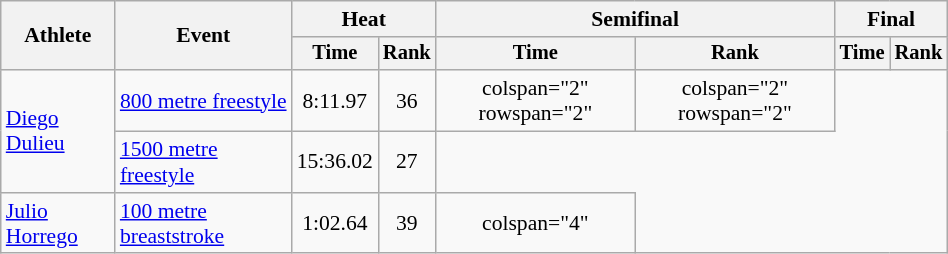<table class="wikitable" style="text-align:center; font-size:90%; width:50%;">
<tr>
<th rowspan="2">Athlete</th>
<th rowspan="2">Event</th>
<th colspan="2">Heat</th>
<th colspan="2">Semifinal</th>
<th colspan="2">Final</th>
</tr>
<tr style="font-size:95%">
<th>Time</th>
<th>Rank</th>
<th>Time</th>
<th>Rank</th>
<th>Time</th>
<th>Rank</th>
</tr>
<tr align=center>
<td align=left rowspan="2"><a href='#'>Diego Dulieu</a></td>
<td align=left><a href='#'>800 metre freestyle</a></td>
<td>8:11.97</td>
<td>36</td>
<td>colspan="2" rowspan="2"</td>
<td>colspan="2" rowspan="2" </td>
</tr>
<tr align=center>
<td align=left><a href='#'>1500 metre freestyle</a></td>
<td>15:36.02</td>
<td>27</td>
</tr>
<tr align=center>
<td align=left><a href='#'>Julio Horrego</a></td>
<td align=left><a href='#'>100 metre breaststroke</a></td>
<td>1:02.64</td>
<td>39</td>
<td>colspan="4" </td>
</tr>
</table>
